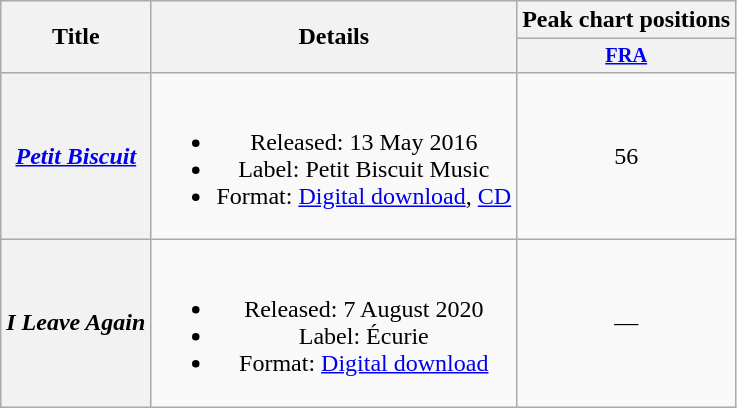<table class="wikitable plainrowheaders" style="text-align:center">
<tr>
<th scope="col" rowspan="2">Title</th>
<th scope="col" rowspan="2">Details</th>
<th scope="col" colspan="1">Peak chart positions</th>
</tr>
<tr>
<th scope="col" style="font-size:85%;"><a href='#'>FRA</a><br></th>
</tr>
<tr>
<th scope="row"><em><a href='#'>Petit Biscuit</a></em></th>
<td><br><ul><li>Released: 13 May 2016</li><li>Label: Petit Biscuit Music</li><li>Format: <a href='#'>Digital download</a>, <a href='#'>CD</a></li></ul></td>
<td>56<br></td>
</tr>
<tr>
<th scope="row"><em>I Leave Again</em></th>
<td><br><ul><li>Released: 7 August 2020</li><li>Label: Écurie</li><li>Format: <a href='#'>Digital download</a></li></ul></td>
<td>—</td>
</tr>
</table>
